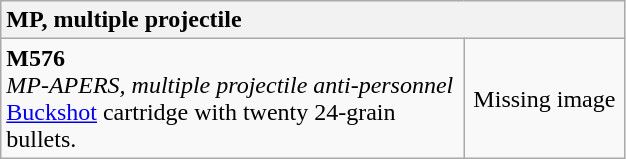<table class="wikitable mw-collapsible mw-collapsed" style="width: 33%;">
<tr>
<th colspan="2" style="text-align: left;">MP, multiple projectile</th>
</tr>
<tr>
<td><strong>M576</strong><br><em>MP-APERS, multiple projectile anti-personnel</em><br><a href='#'>Buckshot</a> cartridge with twenty 24-grain bullets. </td>
<td style="width: 100px; text-align: center; vertical-align: center;">Missing image</td>
</tr>
</table>
